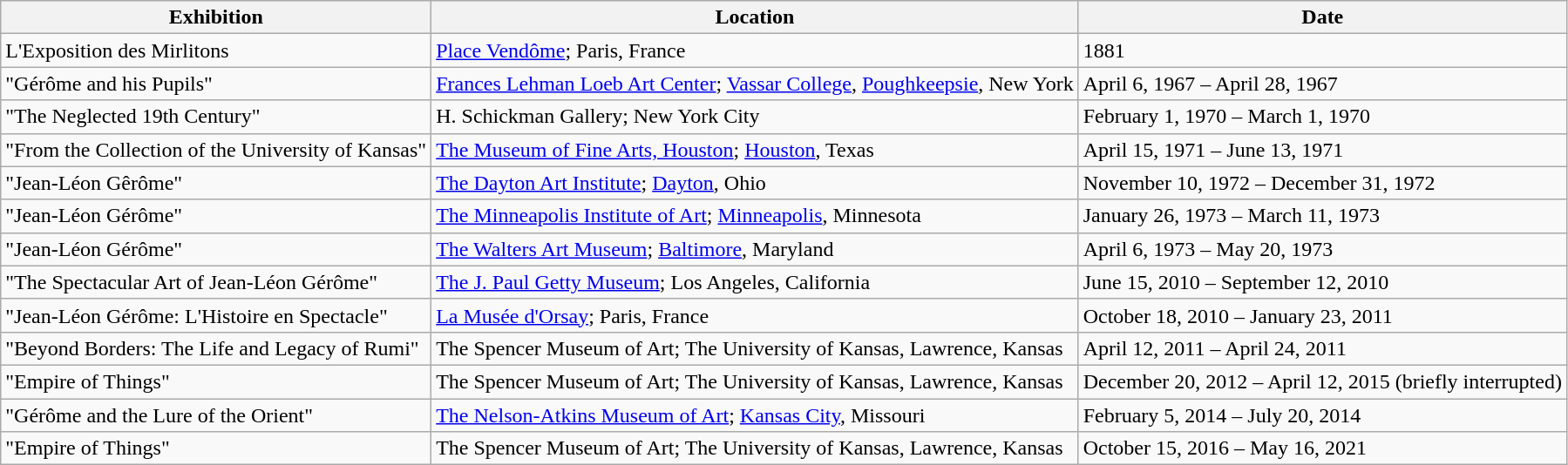<table class="wikitable">
<tr>
<th>Exhibition</th>
<th>Location</th>
<th>Date</th>
</tr>
<tr>
<td>L'Exposition des Mirlitons</td>
<td><a href='#'>Place Vendôme</a>; Paris, France</td>
<td>1881</td>
</tr>
<tr>
<td>"Gérôme and his Pupils"</td>
<td><a href='#'>Frances Lehman Loeb Art Center</a>; <a href='#'>Vassar College</a>, <a href='#'>Poughkeepsie</a>, New York</td>
<td>April 6, 1967 – April 28, 1967</td>
</tr>
<tr>
<td>"The Neglected 19th Century"</td>
<td>H. Schickman Gallery; New York City</td>
<td>February 1, 1970 – March 1, 1970</td>
</tr>
<tr>
<td>"From the Collection of the University of Kansas"</td>
<td><a href='#'>The Museum of Fine Arts, Houston</a>; <a href='#'>Houston</a>, Texas</td>
<td>April 15, 1971 – June 13, 1971</td>
</tr>
<tr>
<td>"Jean-Léon Gêrôme"</td>
<td><a href='#'>The Dayton Art Institute</a>; <a href='#'>Dayton</a>, Ohio</td>
<td>November 10, 1972 – December 31, 1972</td>
</tr>
<tr>
<td>"Jean-Léon Gérôme"</td>
<td><a href='#'>The Minneapolis Institute of Art</a>; <a href='#'>Minneapolis</a>, Minnesota</td>
<td>January 26, 1973 – March 11, 1973</td>
</tr>
<tr>
<td>"Jean-Léon Gérôme"</td>
<td><a href='#'>The Walters Art Museum</a>; <a href='#'>Baltimore</a>, Maryland</td>
<td>April 6, 1973 – May 20, 1973</td>
</tr>
<tr>
<td>"The Spectacular Art of Jean-Léon Gérôme"</td>
<td><a href='#'>The J. Paul Getty Museum</a>; Los Angeles, California</td>
<td>June 15, 2010 – September 12, 2010</td>
</tr>
<tr>
<td>"Jean-Léon Gérôme: L'Histoire en Spectacle"</td>
<td><a href='#'>La Musée d'Orsay</a>; Paris, France</td>
<td>October 18, 2010 – January 23, 2011</td>
</tr>
<tr>
<td>"Beyond Borders: The Life and Legacy of Rumi"</td>
<td>The Spencer Museum of Art; The University of Kansas, Lawrence, Kansas</td>
<td>April 12, 2011 – April 24, 2011</td>
</tr>
<tr>
<td>"Empire of Things"</td>
<td>The Spencer Museum of Art; The University of Kansas, Lawrence, Kansas</td>
<td>December 20, 2012 – April 12, 2015 (briefly interrupted)</td>
</tr>
<tr>
<td>"Gérôme and the Lure of the Orient"</td>
<td><a href='#'>The Nelson-Atkins Museum of Art</a>; <a href='#'>Kansas City</a>, Missouri</td>
<td>February 5, 2014 – July 20, 2014</td>
</tr>
<tr>
<td>"Empire of Things"</td>
<td>The Spencer Museum of Art; The University of Kansas, Lawrence, Kansas</td>
<td>October 15, 2016 – May 16, 2021</td>
</tr>
</table>
